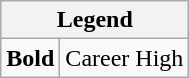<table class="wikitable">
<tr>
<th colspan="2">Legend</th>
</tr>
<tr>
<td><strong>Bold</strong></td>
<td>Career High</td>
</tr>
</table>
